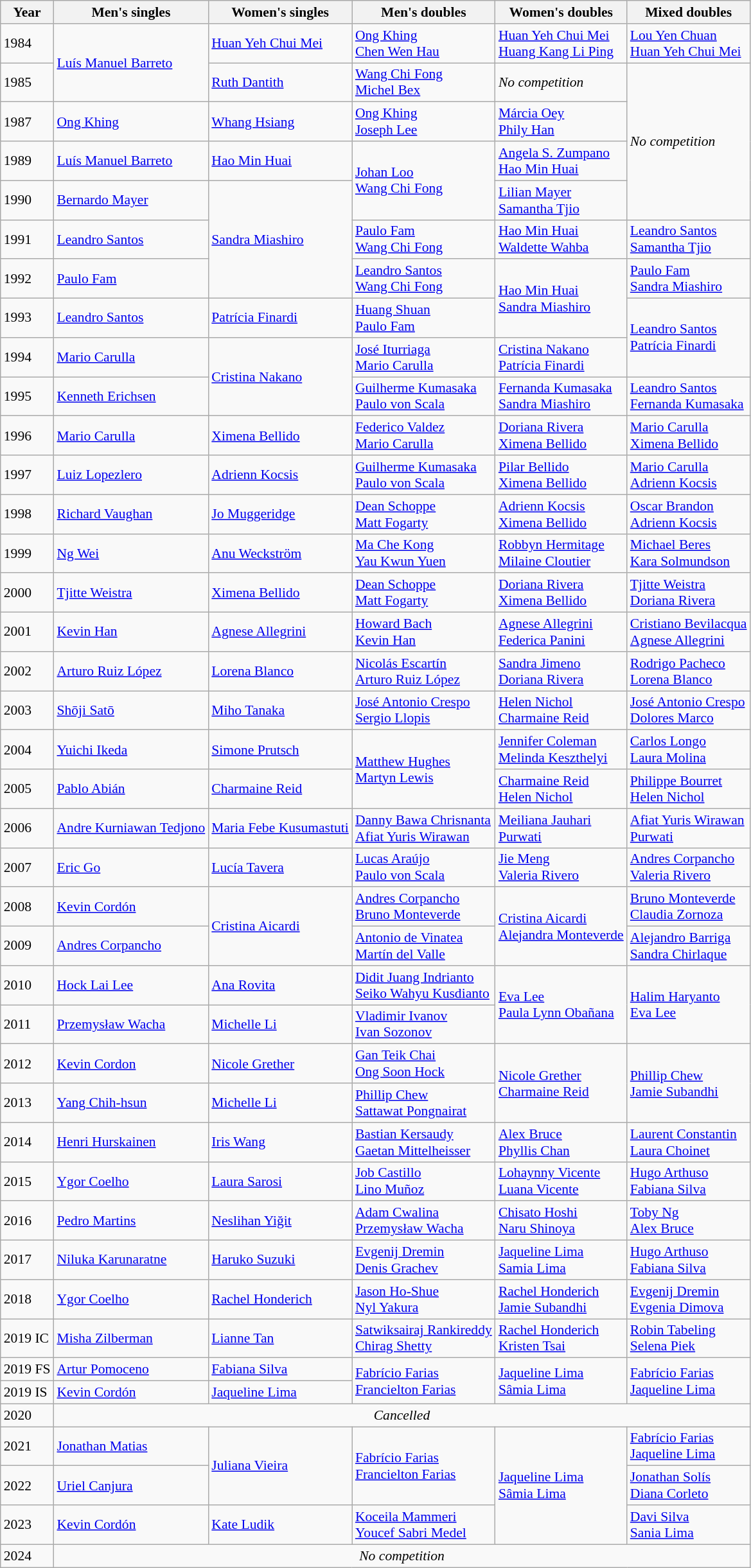<table class=wikitable style="font-size:90%;">
<tr>
<th>Year</th>
<th>Men's singles</th>
<th>Women's singles</th>
<th>Men's doubles</th>
<th>Women's doubles</th>
<th>Mixed doubles</th>
</tr>
<tr>
<td>1984</td>
<td rowspan=2> <a href='#'>Luís Manuel Barreto</a></td>
<td> <a href='#'>Huan Yeh Chui Mei</a></td>
<td> <a href='#'>Ong Khing</a><br> <a href='#'>Chen Wen Hau</a></td>
<td> <a href='#'>Huan Yeh Chui Mei</a><br> <a href='#'>Huang Kang Li Ping</a></td>
<td> <a href='#'>Lou Yen Chuan</a><br> <a href='#'>Huan Yeh Chui Mei</a></td>
</tr>
<tr>
<td>1985</td>
<td> <a href='#'>Ruth Dantith</a></td>
<td> <a href='#'>Wang Chi Fong</a><br> <a href='#'>Michel Bex</a></td>
<td><em>No competition</em></td>
<td rowspan=4><em>No competition</em></td>
</tr>
<tr>
<td>1987</td>
<td> <a href='#'>Ong Khing</a></td>
<td> <a href='#'>Whang Hsiang</a></td>
<td> <a href='#'>Ong Khing</a><br> <a href='#'>Joseph Lee</a></td>
<td> <a href='#'>Márcia Oey</a><br> <a href='#'>Phily Han</a></td>
</tr>
<tr>
<td>1989</td>
<td> <a href='#'>Luís Manuel Barreto</a></td>
<td> <a href='#'>Hao Min Huai</a></td>
<td rowspan=2> <a href='#'>Johan Loo</a><br> <a href='#'>Wang Chi Fong</a></td>
<td> <a href='#'>Angela S. Zumpano</a><br> <a href='#'>Hao Min Huai</a></td>
</tr>
<tr>
<td>1990</td>
<td> <a href='#'>Bernardo Mayer</a></td>
<td rowspan=3> <a href='#'>Sandra Miashiro</a></td>
<td> <a href='#'>Lilian Mayer</a><br> <a href='#'>Samantha Tjio</a></td>
</tr>
<tr>
<td>1991</td>
<td> <a href='#'>Leandro Santos</a></td>
<td> <a href='#'>Paulo Fam</a><br> <a href='#'>Wang Chi Fong</a></td>
<td> <a href='#'>Hao Min Huai</a><br> <a href='#'>Waldette Wahba</a></td>
<td> <a href='#'>Leandro Santos</a><br> <a href='#'>Samantha Tjio</a></td>
</tr>
<tr>
<td>1992</td>
<td> <a href='#'>Paulo Fam</a></td>
<td> <a href='#'>Leandro Santos</a><br> <a href='#'>Wang Chi Fong</a></td>
<td rowspan=2> <a href='#'>Hao Min Huai</a><br> <a href='#'>Sandra Miashiro</a></td>
<td> <a href='#'>Paulo Fam</a><br> <a href='#'>Sandra Miashiro</a></td>
</tr>
<tr>
<td>1993</td>
<td> <a href='#'>Leandro Santos</a></td>
<td> <a href='#'>Patrícia Finardi</a></td>
<td> <a href='#'>Huang Shuan</a><br> <a href='#'>Paulo Fam</a></td>
<td rowspan=2> <a href='#'>Leandro Santos</a><br> <a href='#'>Patrícia Finardi</a></td>
</tr>
<tr>
<td>1994</td>
<td> <a href='#'>Mario Carulla</a></td>
<td rowspan=2> <a href='#'>Cristina Nakano</a></td>
<td> <a href='#'>José Iturriaga</a><br> <a href='#'>Mario Carulla</a></td>
<td> <a href='#'>Cristina Nakano</a><br> <a href='#'>Patrícia Finardi</a></td>
</tr>
<tr>
<td>1995</td>
<td> <a href='#'>Kenneth Erichsen</a></td>
<td> <a href='#'>Guilherme Kumasaka</a><br> <a href='#'>Paulo von Scala</a></td>
<td> <a href='#'>Fernanda Kumasaka</a><br> <a href='#'>Sandra Miashiro</a></td>
<td> <a href='#'>Leandro Santos</a><br> <a href='#'>Fernanda Kumasaka</a></td>
</tr>
<tr>
<td>1996</td>
<td> <a href='#'>Mario Carulla</a></td>
<td> <a href='#'>Ximena Bellido</a></td>
<td> <a href='#'>Federico Valdez</a><br> <a href='#'>Mario Carulla</a></td>
<td> <a href='#'>Doriana Rivera</a><br> <a href='#'>Ximena Bellido</a></td>
<td> <a href='#'>Mario Carulla</a><br> <a href='#'>Ximena Bellido</a></td>
</tr>
<tr>
<td>1997</td>
<td> <a href='#'>Luiz Lopezlero</a></td>
<td> <a href='#'>Adrienn Kocsis</a></td>
<td> <a href='#'>Guilherme Kumasaka</a><br> <a href='#'>Paulo von Scala</a></td>
<td> <a href='#'>Pilar Bellido</a><br> <a href='#'>Ximena Bellido</a></td>
<td> <a href='#'>Mario Carulla</a><br> <a href='#'>Adrienn Kocsis</a></td>
</tr>
<tr>
<td>1998</td>
<td> <a href='#'>Richard Vaughan</a></td>
<td> <a href='#'>Jo Muggeridge</a></td>
<td> <a href='#'>Dean Schoppe</a><br> <a href='#'>Matt Fogarty</a></td>
<td> <a href='#'>Adrienn Kocsis</a><br> <a href='#'>Ximena Bellido</a></td>
<td> <a href='#'>Oscar Brandon</a><br> <a href='#'>Adrienn Kocsis</a></td>
</tr>
<tr>
<td>1999</td>
<td> <a href='#'>Ng Wei</a></td>
<td> <a href='#'>Anu Weckström</a></td>
<td> <a href='#'>Ma Che Kong</a><br> <a href='#'>Yau Kwun Yuen</a></td>
<td> <a href='#'>Robbyn Hermitage</a><br> <a href='#'>Milaine Cloutier</a></td>
<td> <a href='#'>Michael Beres</a><br> <a href='#'>Kara Solmundson</a></td>
</tr>
<tr>
<td>2000</td>
<td> <a href='#'>Tjitte Weistra</a></td>
<td> <a href='#'>Ximena Bellido</a></td>
<td> <a href='#'>Dean Schoppe</a><br> <a href='#'>Matt Fogarty</a></td>
<td> <a href='#'>Doriana Rivera</a><br> <a href='#'>Ximena Bellido</a></td>
<td> <a href='#'>Tjitte Weistra</a><br> <a href='#'>Doriana Rivera</a></td>
</tr>
<tr>
<td>2001</td>
<td> <a href='#'>Kevin Han</a></td>
<td> <a href='#'>Agnese Allegrini</a></td>
<td> <a href='#'>Howard Bach</a><br> <a href='#'>Kevin Han</a></td>
<td> <a href='#'>Agnese Allegrini</a><br> <a href='#'>Federica Panini</a></td>
<td> <a href='#'>Cristiano Bevilacqua</a><br> <a href='#'>Agnese Allegrini</a></td>
</tr>
<tr>
<td>2002</td>
<td> <a href='#'>Arturo Ruiz López</a></td>
<td> <a href='#'>Lorena Blanco</a></td>
<td> <a href='#'>Nicolás Escartín</a><br> <a href='#'>Arturo Ruiz López</a></td>
<td> <a href='#'>Sandra Jimeno</a><br> <a href='#'>Doriana Rivera</a></td>
<td> <a href='#'>Rodrigo Pacheco</a><br> <a href='#'>Lorena Blanco</a></td>
</tr>
<tr>
<td>2003</td>
<td> <a href='#'>Shōji Satō</a></td>
<td> <a href='#'>Miho Tanaka</a></td>
<td> <a href='#'>José Antonio Crespo</a><br> <a href='#'>Sergio Llopis</a></td>
<td> <a href='#'>Helen Nichol</a><br> <a href='#'>Charmaine Reid</a></td>
<td> <a href='#'>José Antonio Crespo</a><br> <a href='#'>Dolores Marco</a></td>
</tr>
<tr>
<td>2004</td>
<td> <a href='#'>Yuichi Ikeda</a></td>
<td> <a href='#'>Simone Prutsch</a></td>
<td rowspan=2> <a href='#'>Matthew Hughes</a><br> <a href='#'>Martyn Lewis</a></td>
<td> <a href='#'>Jennifer Coleman</a><br> <a href='#'>Melinda Keszthelyi</a></td>
<td> <a href='#'>Carlos Longo</a><br> <a href='#'>Laura Molina</a></td>
</tr>
<tr>
<td>2005</td>
<td> <a href='#'>Pablo Abián</a></td>
<td> <a href='#'>Charmaine Reid</a></td>
<td> <a href='#'>Charmaine Reid</a><br> <a href='#'>Helen Nichol</a></td>
<td> <a href='#'>Philippe Bourret</a><br> <a href='#'>Helen Nichol</a></td>
</tr>
<tr>
<td>2006</td>
<td> <a href='#'>Andre Kurniawan Tedjono</a></td>
<td> <a href='#'>Maria Febe Kusumastuti</a></td>
<td> <a href='#'>Danny Bawa Chrisnanta</a><br> <a href='#'>Afiat Yuris Wirawan</a></td>
<td> <a href='#'>Meiliana Jauhari</a><br> <a href='#'>Purwati</a></td>
<td> <a href='#'>Afiat Yuris Wirawan</a><br> <a href='#'>Purwati</a></td>
</tr>
<tr>
<td>2007</td>
<td> <a href='#'>Eric Go</a></td>
<td> <a href='#'>Lucía Tavera</a></td>
<td> <a href='#'>Lucas Araújo</a><br> <a href='#'>Paulo von Scala</a></td>
<td> <a href='#'>Jie Meng</a><br> <a href='#'>Valeria Rivero</a></td>
<td> <a href='#'>Andres Corpancho</a><br> <a href='#'>Valeria Rivero</a></td>
</tr>
<tr>
<td>2008</td>
<td> <a href='#'>Kevin Cordón</a></td>
<td rowspan=2> <a href='#'>Cristina Aicardi</a></td>
<td> <a href='#'>Andres Corpancho</a><br> <a href='#'>Bruno Monteverde</a></td>
<td rowspan=2> <a href='#'>Cristina Aicardi</a><br> <a href='#'>Alejandra Monteverde</a></td>
<td> <a href='#'>Bruno Monteverde</a><br> <a href='#'>Claudia Zornoza</a></td>
</tr>
<tr>
<td>2009</td>
<td> <a href='#'>Andres Corpancho</a></td>
<td> <a href='#'>Antonio de Vinatea</a><br> <a href='#'>Martín del Valle</a></td>
<td> <a href='#'>Alejandro Barriga</a><br> <a href='#'>Sandra Chirlaque</a></td>
</tr>
<tr>
<td>2010</td>
<td> <a href='#'>Hock Lai Lee</a></td>
<td> <a href='#'>Ana Rovita</a></td>
<td> <a href='#'>Didit Juang Indrianto</a><br> <a href='#'>Seiko Wahyu Kusdianto</a></td>
<td rowspan=2> <a href='#'>Eva Lee</a><br> <a href='#'>Paula Lynn Obañana</a></td>
<td rowspan=2> <a href='#'>Halim Haryanto</a><br> <a href='#'>Eva Lee</a></td>
</tr>
<tr>
<td>2011</td>
<td> <a href='#'>Przemysław Wacha</a></td>
<td> <a href='#'>Michelle Li</a></td>
<td> <a href='#'>Vladimir Ivanov</a><br> <a href='#'>Ivan Sozonov</a></td>
</tr>
<tr>
<td>2012</td>
<td> <a href='#'>Kevin Cordon</a></td>
<td> <a href='#'>Nicole Grether</a></td>
<td> <a href='#'>Gan Teik Chai</a><br> <a href='#'>Ong Soon Hock</a></td>
<td rowspan=2> <a href='#'>Nicole Grether</a><br> <a href='#'>Charmaine Reid</a></td>
<td rowspan=2> <a href='#'>Phillip Chew</a><br> <a href='#'>Jamie Subandhi</a></td>
</tr>
<tr>
<td>2013</td>
<td> <a href='#'>Yang Chih-hsun</a></td>
<td> <a href='#'>Michelle Li</a></td>
<td> <a href='#'>Phillip Chew</a><br> <a href='#'>Sattawat Pongnairat</a></td>
</tr>
<tr>
<td>2014</td>
<td> <a href='#'>Henri Hurskainen</a></td>
<td> <a href='#'>Iris Wang</a></td>
<td> <a href='#'>Bastian Kersaudy</a><br> <a href='#'>Gaetan Mittelheisser</a></td>
<td> <a href='#'>Alex Bruce</a><br> <a href='#'>Phyllis Chan</a></td>
<td> <a href='#'>Laurent Constantin</a><br> <a href='#'>Laura Choinet</a></td>
</tr>
<tr>
<td>2015</td>
<td> <a href='#'>Ygor Coelho</a></td>
<td> <a href='#'>Laura Sarosi</a></td>
<td> <a href='#'>Job Castillo</a><br> <a href='#'>Lino Muñoz</a></td>
<td> <a href='#'>Lohaynny Vicente</a><br> <a href='#'>Luana Vicente</a></td>
<td> <a href='#'>Hugo Arthuso</a><br> <a href='#'>Fabiana Silva</a></td>
</tr>
<tr>
<td>2016</td>
<td> <a href='#'>Pedro Martins</a></td>
<td> <a href='#'>Neslihan Yiğit</a></td>
<td> <a href='#'>Adam Cwalina</a><br> <a href='#'>Przemysław Wacha</a></td>
<td> <a href='#'>Chisato Hoshi</a><br> <a href='#'>Naru Shinoya</a></td>
<td> <a href='#'>Toby Ng</a><br> <a href='#'>Alex Bruce</a></td>
</tr>
<tr>
<td>2017</td>
<td> <a href='#'>Niluka Karunaratne</a></td>
<td> <a href='#'>Haruko Suzuki</a></td>
<td> <a href='#'>Evgenij Dremin</a><br> <a href='#'>Denis Grachev</a></td>
<td> <a href='#'>Jaqueline Lima</a><br> <a href='#'>Samia Lima</a></td>
<td> <a href='#'>Hugo Arthuso</a><br> <a href='#'>Fabiana Silva</a></td>
</tr>
<tr>
<td>2018</td>
<td> <a href='#'>Ygor Coelho</a></td>
<td> <a href='#'>Rachel Honderich</a></td>
<td> <a href='#'>Jason Ho-Shue</a><br> <a href='#'>Nyl Yakura</a></td>
<td> <a href='#'>Rachel Honderich</a><br> <a href='#'>Jamie Subandhi</a></td>
<td> <a href='#'>Evgenij Dremin</a><br> <a href='#'>Evgenia Dimova</a></td>
</tr>
<tr>
<td>2019 IC</td>
<td> <a href='#'>Misha Zilberman</a></td>
<td> <a href='#'>Lianne Tan</a></td>
<td> <a href='#'>Satwiksairaj Rankireddy</a><br> <a href='#'>Chirag Shetty</a></td>
<td> <a href='#'>Rachel Honderich</a><br> <a href='#'>Kristen Tsai</a></td>
<td> <a href='#'>Robin Tabeling</a><br> <a href='#'>Selena Piek</a></td>
</tr>
<tr>
<td>2019 FS</td>
<td> <a href='#'>Artur Pomoceno</a></td>
<td> <a href='#'>Fabiana Silva</a></td>
<td rowspan="2"> <a href='#'>Fabrício Farias</a><br> <a href='#'>Francielton Farias</a></td>
<td rowspan="2"> <a href='#'>Jaqueline Lima</a><br> <a href='#'>Sâmia Lima</a></td>
<td rowspan="2"> <a href='#'>Fabrício Farias</a><br> <a href='#'>Jaqueline Lima</a></td>
</tr>
<tr>
<td>2019 IS</td>
<td> <a href='#'>Kevin Cordón</a></td>
<td> <a href='#'>Jaqueline Lima</a></td>
</tr>
<tr>
<td>2020</td>
<td colspan="5" align="center"><em>Cancelled</em></td>
</tr>
<tr>
<td>2021</td>
<td> <a href='#'>Jonathan Matias</a></td>
<td rowspan="2"> <a href='#'>Juliana Vieira</a></td>
<td rowspan="2"> <a href='#'>Fabrício Farias</a><br> <a href='#'>Francielton Farias</a></td>
<td rowspan="3"> <a href='#'>Jaqueline Lima</a><br> <a href='#'>Sâmia Lima</a></td>
<td> <a href='#'>Fabrício Farias</a><br> <a href='#'>Jaqueline Lima</a></td>
</tr>
<tr>
<td>2022</td>
<td> <a href='#'>Uriel Canjura</a></td>
<td> <a href='#'>Jonathan Solís</a><br> <a href='#'>Diana Corleto</a></td>
</tr>
<tr>
<td>2023</td>
<td> <a href='#'>Kevin Cordón</a></td>
<td> <a href='#'>Kate Ludik</a></td>
<td> <a href='#'>Koceila Mammeri</a><br> <a href='#'>Youcef Sabri Medel</a></td>
<td> <a href='#'>Davi Silva</a><br> <a href='#'>Sania Lima</a></td>
</tr>
<tr>
<td>2024</td>
<td colspan=5 align=center><em>No competition</em></td>
</tr>
</table>
